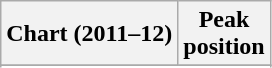<table class="wikitable sortable">
<tr>
<th>Chart (2011–12)</th>
<th>Peak<br>position</th>
</tr>
<tr>
</tr>
<tr>
</tr>
<tr>
</tr>
</table>
